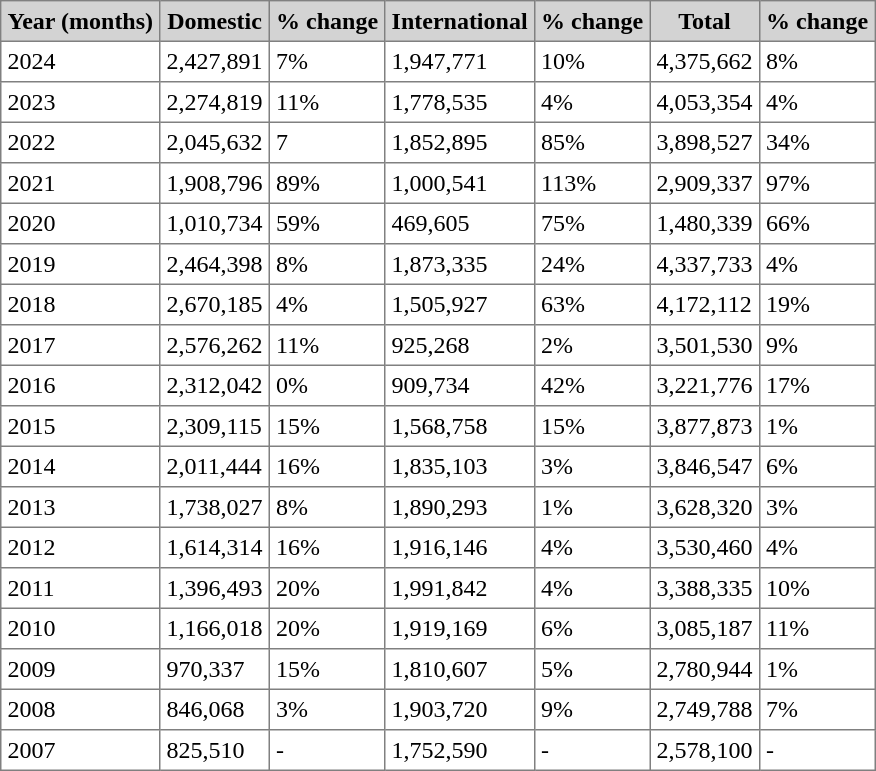<table class="toccolours" border="1" cellpadding="4" style="border-collapse:collapse">
<tr style="background:lightgrey;">
<th>Year (months)</th>
<th>Domestic</th>
<th>% change</th>
<th>International</th>
<th>% change</th>
<th>Total</th>
<th>% change</th>
</tr>
<tr>
<td>2024</td>
<td>2,427,891</td>
<td> 7%</td>
<td>1,947,771</td>
<td> 10%</td>
<td>4,375,662</td>
<td> 8%</td>
</tr>
<tr>
<td>2023</td>
<td>2,274,819</td>
<td> 11%</td>
<td>1,778,535</td>
<td> 4%</td>
<td>4,053,354</td>
<td> 4%</td>
</tr>
<tr>
<td>2022</td>
<td>2,045,632</td>
<td> 7</td>
<td>1,852,895</td>
<td> 85%</td>
<td>3,898,527</td>
<td> 34%</td>
</tr>
<tr>
<td>2021</td>
<td>1,908,796</td>
<td> 89%</td>
<td>1,000,541</td>
<td> 113%</td>
<td>2,909,337</td>
<td> 97%</td>
</tr>
<tr>
<td>2020</td>
<td>1,010,734</td>
<td> 59%</td>
<td>469,605</td>
<td> 75%</td>
<td>1,480,339</td>
<td> 66%</td>
</tr>
<tr>
<td>2019</td>
<td>2,464,398</td>
<td> 8%</td>
<td>1,873,335</td>
<td> 24%</td>
<td>4,337,733</td>
<td> 4%</td>
</tr>
<tr>
<td>2018</td>
<td>2,670,185</td>
<td> 4%</td>
<td>1,505,927</td>
<td> 63%</td>
<td>4,172,112</td>
<td> 19%</td>
</tr>
<tr>
<td>2017</td>
<td>2,576,262</td>
<td> 11%</td>
<td>925,268</td>
<td> 2%</td>
<td>3,501,530</td>
<td> 9%</td>
</tr>
<tr>
<td>2016</td>
<td>2,312,042</td>
<td> 0%</td>
<td>909,734</td>
<td> 42%</td>
<td>3,221,776</td>
<td> 17%</td>
</tr>
<tr>
<td>2015</td>
<td>2,309,115</td>
<td> 15%</td>
<td>1,568,758</td>
<td> 15%</td>
<td>3,877,873</td>
<td> 1%</td>
</tr>
<tr>
<td>2014</td>
<td>2,011,444</td>
<td> 16%</td>
<td>1,835,103</td>
<td> 3%</td>
<td>3,846,547</td>
<td> 6%</td>
</tr>
<tr>
<td>2013</td>
<td>1,738,027</td>
<td> 8%</td>
<td>1,890,293</td>
<td> 1%</td>
<td>3,628,320</td>
<td> 3%</td>
</tr>
<tr>
<td>2012</td>
<td>1,614,314</td>
<td> 16%</td>
<td>1,916,146</td>
<td> 4%</td>
<td>3,530,460</td>
<td> 4%</td>
</tr>
<tr>
<td>2011</td>
<td>1,396,493</td>
<td> 20%</td>
<td>1,991,842</td>
<td> 4%</td>
<td>3,388,335</td>
<td> 10%</td>
</tr>
<tr>
<td>2010</td>
<td>1,166,018</td>
<td> 20%</td>
<td>1,919,169</td>
<td> 6%</td>
<td>3,085,187</td>
<td> 11%</td>
</tr>
<tr>
<td>2009</td>
<td>970,337</td>
<td> 15%</td>
<td>1,810,607</td>
<td> 5%</td>
<td>2,780,944</td>
<td> 1%</td>
</tr>
<tr>
<td>2008</td>
<td>846,068</td>
<td> 3%</td>
<td>1,903,720</td>
<td> 9%</td>
<td>2,749,788</td>
<td> 7%</td>
</tr>
<tr>
<td>2007</td>
<td>825,510</td>
<td>-</td>
<td>1,752,590</td>
<td>-</td>
<td>2,578,100</td>
<td>-</td>
</tr>
</table>
